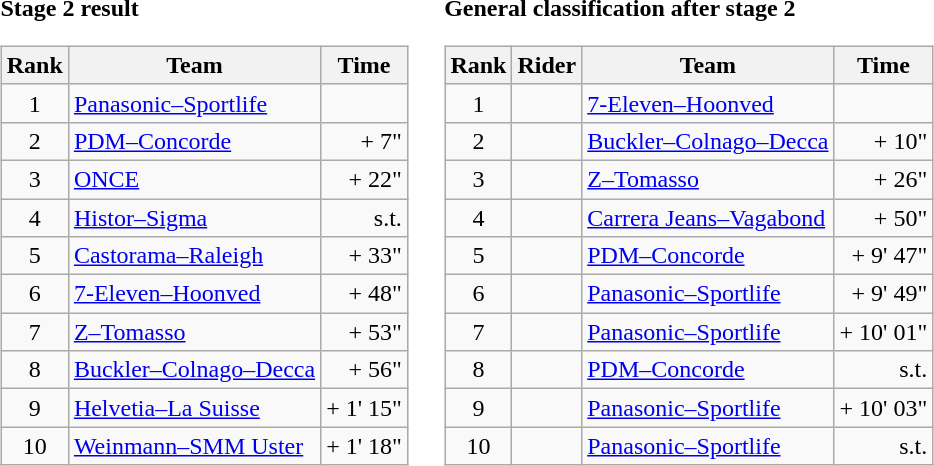<table>
<tr>
<td><strong>Stage 2 result</strong><br><table class="wikitable">
<tr>
<th scope="col">Rank</th>
<th scope="col">Team</th>
<th scope="col">Time</th>
</tr>
<tr>
<td style="text-align:center;">1</td>
<td><a href='#'>Panasonic–Sportlife</a></td>
<td style="text-align:right;"></td>
</tr>
<tr>
<td style="text-align:center;">2</td>
<td><a href='#'>PDM–Concorde</a></td>
<td style="text-align:right;">+ 7"</td>
</tr>
<tr>
<td style="text-align:center;">3</td>
<td><a href='#'>ONCE</a></td>
<td style="text-align:right;">+ 22"</td>
</tr>
<tr>
<td style="text-align:center;">4</td>
<td><a href='#'>Histor–Sigma</a></td>
<td style="text-align:right;">s.t.</td>
</tr>
<tr>
<td style="text-align:center;">5</td>
<td><a href='#'>Castorama–Raleigh</a></td>
<td style="text-align:right;">+ 33"</td>
</tr>
<tr>
<td style="text-align:center;">6</td>
<td><a href='#'>7-Eleven–Hoonved</a></td>
<td style="text-align:right;">+ 48"</td>
</tr>
<tr>
<td style="text-align:center;">7</td>
<td><a href='#'>Z–Tomasso</a></td>
<td style="text-align:right;">+ 53"</td>
</tr>
<tr>
<td style="text-align:center;">8</td>
<td><a href='#'>Buckler–Colnago–Decca</a></td>
<td style="text-align:right;">+ 56"</td>
</tr>
<tr>
<td style="text-align:center;">9</td>
<td><a href='#'>Helvetia–La Suisse</a></td>
<td style="text-align:right;">+ 1' 15"</td>
</tr>
<tr>
<td style="text-align:center;">10</td>
<td><a href='#'>Weinmann–SMM Uster</a></td>
<td style="text-align:right;">+ 1' 18"</td>
</tr>
</table>
</td>
<td></td>
<td><strong>General classification after stage 2</strong><br><table class="wikitable">
<tr>
<th scope="col">Rank</th>
<th scope="col">Rider</th>
<th scope="col">Team</th>
<th scope="col">Time</th>
</tr>
<tr>
<td style="text-align:center;">1</td>
<td> </td>
<td><a href='#'>7-Eleven–Hoonved</a></td>
<td style="text-align:right;"></td>
</tr>
<tr>
<td style="text-align:center;">2</td>
<td></td>
<td><a href='#'>Buckler–Colnago–Decca</a></td>
<td style="text-align:right;">+ 10"</td>
</tr>
<tr>
<td style="text-align:center;">3</td>
<td></td>
<td><a href='#'>Z–Tomasso</a></td>
<td style="text-align:right;">+ 26"</td>
</tr>
<tr>
<td style="text-align:center;">4</td>
<td></td>
<td><a href='#'>Carrera Jeans–Vagabond</a></td>
<td style="text-align:right;">+ 50"</td>
</tr>
<tr>
<td style="text-align:center;">5</td>
<td></td>
<td><a href='#'>PDM–Concorde</a></td>
<td style="text-align:right;">+ 9' 47"</td>
</tr>
<tr>
<td style="text-align:center;">6</td>
<td></td>
<td><a href='#'>Panasonic–Sportlife</a></td>
<td style="text-align:right;">+ 9' 49"</td>
</tr>
<tr>
<td style="text-align:center;">7</td>
<td></td>
<td><a href='#'>Panasonic–Sportlife</a></td>
<td style="text-align:right;">+ 10' 01"</td>
</tr>
<tr>
<td style="text-align:center;">8</td>
<td></td>
<td><a href='#'>PDM–Concorde</a></td>
<td style="text-align:right;">s.t.</td>
</tr>
<tr>
<td style="text-align:center;">9</td>
<td></td>
<td><a href='#'>Panasonic–Sportlife</a></td>
<td style="text-align:right;">+ 10' 03"</td>
</tr>
<tr>
<td style="text-align:center;">10</td>
<td></td>
<td><a href='#'>Panasonic–Sportlife</a></td>
<td style="text-align:right;">s.t.</td>
</tr>
</table>
</td>
</tr>
</table>
